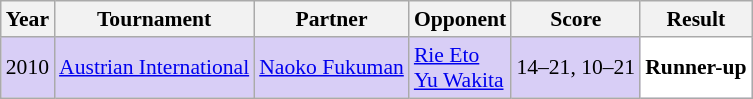<table class="sortable wikitable" style="font-size: 90%;">
<tr>
<th>Year</th>
<th>Tournament</th>
<th>Partner</th>
<th>Opponent</th>
<th>Score</th>
<th>Result</th>
</tr>
<tr style="background:#D8CEF6">
<td align="center">2010</td>
<td align="left"><a href='#'>Austrian International</a></td>
<td align="left"> <a href='#'>Naoko Fukuman</a></td>
<td align="left"> <a href='#'>Rie Eto</a><br> <a href='#'>Yu Wakita</a></td>
<td align="left">14–21, 10–21</td>
<td style="text-align:left; background:white"> <strong>Runner-up</strong></td>
</tr>
</table>
